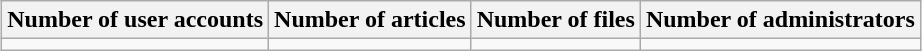<table class="wikitable" style="text-align:center; margin: 1em auto;">
<tr>
<th>Number of user accounts</th>
<th>Number of articles</th>
<th>Number of files</th>
<th>Number of administrators</th>
</tr>
<tr>
<td></td>
<td></td>
<td></td>
<td></td>
</tr>
</table>
